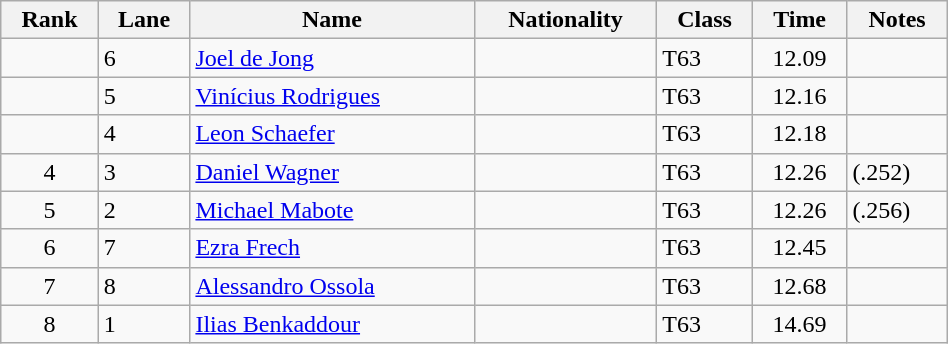<table class="wikitable sortable" style="text-align:left ; width:50%">
<tr>
<th>Rank</th>
<th>Lane</th>
<th>Name</th>
<th>Nationality</th>
<th>Class</th>
<th>Time</th>
<th>Notes</th>
</tr>
<tr>
<td align=center></td>
<td>6</td>
<td><a href='#'>Joel de Jong </a></td>
<td></td>
<td>T63</td>
<td align=center>12.09</td>
<td></td>
</tr>
<tr>
<td align=center></td>
<td>5</td>
<td><a href='#'>Vinícius  Rodrigues</a></td>
<td></td>
<td>T63</td>
<td align=center>12.16</td>
<td></td>
</tr>
<tr>
<td align=center></td>
<td>4</td>
<td><a href='#'>Leon  Schaefer</a></td>
<td></td>
<td>T63</td>
<td align=center>12.18</td>
<td></td>
</tr>
<tr>
<td align=center>4</td>
<td>3</td>
<td><a href='#'>Daniel  Wagner</a></td>
<td></td>
<td>T63</td>
<td align=center>12.26</td>
<td>(.252)   </td>
</tr>
<tr>
<td align=center>5</td>
<td>2</td>
<td><a href='#'>Michael Mabote</a></td>
<td></td>
<td>T63</td>
<td align=center>12.26</td>
<td>(.256)   </td>
</tr>
<tr>
<td align=center>6</td>
<td>7</td>
<td><a href='#'>Ezra Frech</a></td>
<td></td>
<td>T63</td>
<td align=center>12.45</td>
<td></td>
</tr>
<tr>
<td align=center>7</td>
<td>8</td>
<td><a href='#'>Alessandro  Ossola</a></td>
<td></td>
<td>T63</td>
<td align=center>12.68</td>
<td></td>
</tr>
<tr>
<td align=center>8</td>
<td>1</td>
<td><a href='#'>Ilias  Benkaddour</a></td>
<td></td>
<td>T63</td>
<td align=center>14.69</td>
<td></td>
</tr>
</table>
